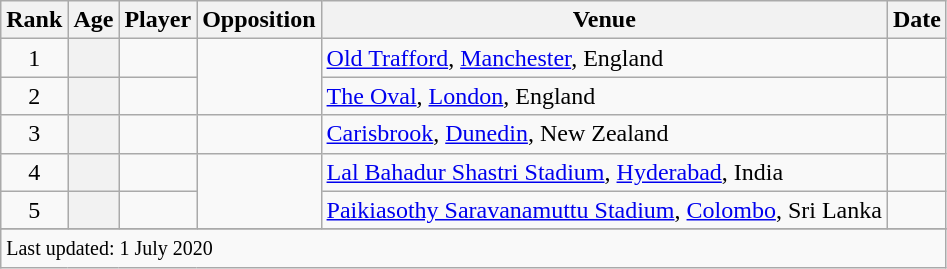<table class="wikitable plainrowheaders sortable">
<tr>
<th scope=col>Rank</th>
<th scope=col>Age</th>
<th scope=col>Player</th>
<th scope=col>Opposition</th>
<th scope=col>Venue</th>
<th scope=col>Date</th>
</tr>
<tr>
<td align=center>1</td>
<th scope=row style=text-align:center;></th>
<td></td>
<td rowspan=2></td>
<td><a href='#'>Old Trafford</a>, <a href='#'>Manchester</a>, England</td>
<td></td>
</tr>
<tr>
<td align=center>2</td>
<th scope=row style=text-align:center;></th>
<td></td>
<td><a href='#'>The Oval</a>, <a href='#'>London</a>, England</td>
<td></td>
</tr>
<tr>
<td align=center>3</td>
<th scope=row style=text-align:center;></th>
<td></td>
<td></td>
<td><a href='#'>Carisbrook</a>, <a href='#'>Dunedin</a>, New Zealand</td>
<td></td>
</tr>
<tr>
<td align=center>4</td>
<th scope=row style=text-align:center;></th>
<td></td>
<td rowspan=2></td>
<td><a href='#'>Lal Bahadur Shastri Stadium</a>, <a href='#'>Hyderabad</a>, India</td>
<td></td>
</tr>
<tr>
<td align=center>5</td>
<th scope=row style=text-align:center;></th>
<td></td>
<td><a href='#'>Paikiasothy Saravanamuttu Stadium</a>, <a href='#'>Colombo</a>, Sri Lanka</td>
<td></td>
</tr>
<tr>
</tr>
<tr class=sortbottom>
<td colspan=7><small>Last updated: 1 July 2020</small></td>
</tr>
</table>
